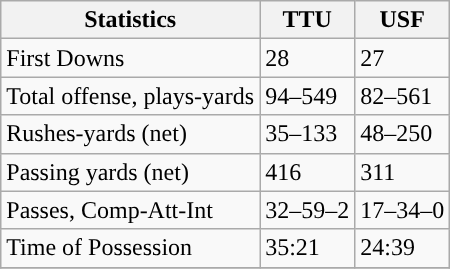<table class="wikitable">
<tr>
<th>Statistics</th>
<th>TTU</th>
<th>USF</th>
</tr>
<tr>
<td>First Downs</td>
<td>28</td>
<td>27</td>
</tr>
<tr>
<td>Total offense, plays-yards</td>
<td>94–549</td>
<td>82–561</td>
</tr>
<tr>
<td>Rushes-yards (net)</td>
<td>35–133</td>
<td>48–250</td>
</tr>
<tr>
<td>Passing yards (net)</td>
<td>416</td>
<td>311</td>
</tr>
<tr>
<td>Passes, Comp-Att-Int</td>
<td>32–59–2</td>
<td>17–34–0</td>
</tr>
<tr>
<td>Time of Possession</td>
<td>35:21</td>
<td>24:39</td>
</tr>
<tr>
</tr>
</table>
